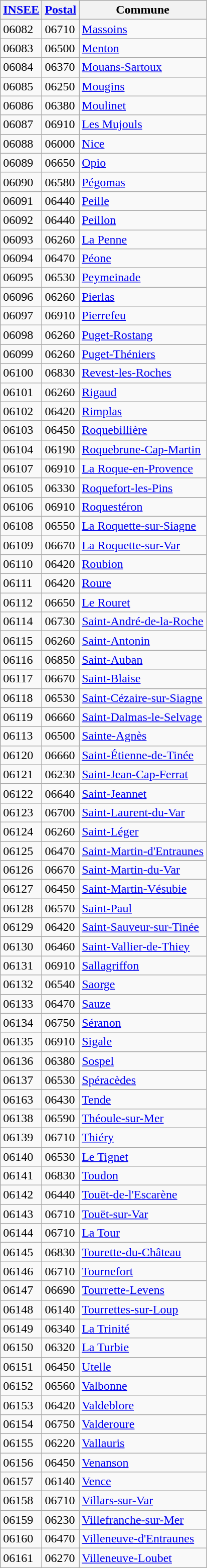<table class="wikitable sortable">
<tr>
<th><a href='#'>INSEE</a></th>
<th><a href='#'>Postal</a></th>
<th>Commune</th>
</tr>
<tr>
<td>06082</td>
<td>06710</td>
<td><a href='#'>Massoins</a></td>
</tr>
<tr>
<td>06083</td>
<td>06500</td>
<td><a href='#'>Menton</a></td>
</tr>
<tr>
<td>06084</td>
<td>06370</td>
<td><a href='#'>Mouans-Sartoux</a></td>
</tr>
<tr>
<td>06085</td>
<td>06250</td>
<td><a href='#'>Mougins</a></td>
</tr>
<tr>
<td>06086</td>
<td>06380</td>
<td><a href='#'>Moulinet</a></td>
</tr>
<tr>
<td>06087</td>
<td>06910</td>
<td><a href='#'>Les Mujouls</a></td>
</tr>
<tr>
<td>06088</td>
<td>06000</td>
<td><a href='#'>Nice</a></td>
</tr>
<tr>
<td>06089</td>
<td>06650</td>
<td><a href='#'>Opio</a></td>
</tr>
<tr>
<td>06090</td>
<td>06580</td>
<td><a href='#'>Pégomas</a></td>
</tr>
<tr>
<td>06091</td>
<td>06440</td>
<td><a href='#'>Peille</a></td>
</tr>
<tr>
<td>06092</td>
<td>06440</td>
<td><a href='#'>Peillon</a></td>
</tr>
<tr>
<td>06093</td>
<td>06260</td>
<td><a href='#'>La Penne</a></td>
</tr>
<tr>
<td>06094</td>
<td>06470</td>
<td><a href='#'>Péone</a></td>
</tr>
<tr>
<td>06095</td>
<td>06530</td>
<td><a href='#'>Peymeinade</a></td>
</tr>
<tr>
<td>06096</td>
<td>06260</td>
<td><a href='#'>Pierlas</a></td>
</tr>
<tr>
<td>06097</td>
<td>06910</td>
<td><a href='#'>Pierrefeu</a></td>
</tr>
<tr>
<td>06098</td>
<td>06260</td>
<td><a href='#'>Puget-Rostang</a></td>
</tr>
<tr>
<td>06099</td>
<td>06260</td>
<td><a href='#'>Puget-Théniers</a></td>
</tr>
<tr>
<td>06100</td>
<td>06830</td>
<td><a href='#'>Revest-les-Roches</a></td>
</tr>
<tr>
<td>06101</td>
<td>06260</td>
<td><a href='#'>Rigaud</a></td>
</tr>
<tr>
<td>06102</td>
<td>06420</td>
<td><a href='#'>Rimplas</a></td>
</tr>
<tr>
<td>06103</td>
<td>06450</td>
<td><a href='#'>Roquebillière</a></td>
</tr>
<tr>
<td>06104</td>
<td>06190</td>
<td><a href='#'>Roquebrune-Cap-Martin</a></td>
</tr>
<tr>
<td>06107</td>
<td>06910</td>
<td><a href='#'>La Roque-en-Provence</a></td>
</tr>
<tr>
<td>06105</td>
<td>06330</td>
<td><a href='#'>Roquefort-les-Pins</a></td>
</tr>
<tr>
<td>06106</td>
<td>06910</td>
<td><a href='#'>Roquestéron</a></td>
</tr>
<tr>
<td>06108</td>
<td>06550</td>
<td><a href='#'>La Roquette-sur-Siagne</a></td>
</tr>
<tr>
<td>06109</td>
<td>06670</td>
<td><a href='#'>La Roquette-sur-Var</a></td>
</tr>
<tr>
<td>06110</td>
<td>06420</td>
<td><a href='#'>Roubion</a></td>
</tr>
<tr>
<td>06111</td>
<td>06420</td>
<td><a href='#'>Roure</a></td>
</tr>
<tr>
<td>06112</td>
<td>06650</td>
<td><a href='#'>Le Rouret</a></td>
</tr>
<tr>
<td>06114</td>
<td>06730</td>
<td><a href='#'>Saint-André-de-la-Roche</a></td>
</tr>
<tr>
<td>06115</td>
<td>06260</td>
<td><a href='#'>Saint-Antonin</a></td>
</tr>
<tr>
<td>06116</td>
<td>06850</td>
<td><a href='#'>Saint-Auban</a></td>
</tr>
<tr>
<td>06117</td>
<td>06670</td>
<td><a href='#'>Saint-Blaise</a></td>
</tr>
<tr>
<td>06118</td>
<td>06530</td>
<td><a href='#'>Saint-Cézaire-sur-Siagne</a></td>
</tr>
<tr>
<td>06119</td>
<td>06660</td>
<td><a href='#'>Saint-Dalmas-le-Selvage</a></td>
</tr>
<tr>
<td>06113</td>
<td>06500</td>
<td><a href='#'>Sainte-Agnès</a></td>
</tr>
<tr>
<td>06120</td>
<td>06660</td>
<td><a href='#'>Saint-Étienne-de-Tinée</a></td>
</tr>
<tr>
<td>06121</td>
<td>06230</td>
<td><a href='#'>Saint-Jean-Cap-Ferrat</a></td>
</tr>
<tr>
<td>06122</td>
<td>06640</td>
<td><a href='#'>Saint-Jeannet</a></td>
</tr>
<tr>
<td>06123</td>
<td>06700</td>
<td><a href='#'>Saint-Laurent-du-Var</a></td>
</tr>
<tr>
<td>06124</td>
<td>06260</td>
<td><a href='#'>Saint-Léger</a></td>
</tr>
<tr>
<td>06125</td>
<td>06470</td>
<td><a href='#'>Saint-Martin-d'Entraunes</a></td>
</tr>
<tr>
<td>06126</td>
<td>06670</td>
<td><a href='#'>Saint-Martin-du-Var</a></td>
</tr>
<tr>
<td>06127</td>
<td>06450</td>
<td><a href='#'>Saint-Martin-Vésubie</a></td>
</tr>
<tr>
<td>06128</td>
<td>06570</td>
<td><a href='#'>Saint-Paul</a></td>
</tr>
<tr>
<td>06129</td>
<td>06420</td>
<td><a href='#'>Saint-Sauveur-sur-Tinée</a></td>
</tr>
<tr>
<td>06130</td>
<td>06460</td>
<td><a href='#'>Saint-Vallier-de-Thiey</a></td>
</tr>
<tr>
<td>06131</td>
<td>06910</td>
<td><a href='#'>Sallagriffon</a></td>
</tr>
<tr>
<td>06132</td>
<td>06540</td>
<td><a href='#'>Saorge</a></td>
</tr>
<tr>
<td>06133</td>
<td>06470</td>
<td><a href='#'>Sauze</a></td>
</tr>
<tr>
<td>06134</td>
<td>06750</td>
<td><a href='#'>Séranon</a></td>
</tr>
<tr>
<td>06135</td>
<td>06910</td>
<td><a href='#'>Sigale</a></td>
</tr>
<tr>
<td>06136</td>
<td>06380</td>
<td><a href='#'>Sospel</a></td>
</tr>
<tr>
<td>06137</td>
<td>06530</td>
<td><a href='#'>Spéracèdes</a></td>
</tr>
<tr>
<td>06163</td>
<td>06430</td>
<td><a href='#'>Tende</a></td>
</tr>
<tr>
<td>06138</td>
<td>06590</td>
<td><a href='#'>Théoule-sur-Mer</a></td>
</tr>
<tr>
<td>06139</td>
<td>06710</td>
<td><a href='#'>Thiéry</a></td>
</tr>
<tr>
<td>06140</td>
<td>06530</td>
<td><a href='#'>Le Tignet</a></td>
</tr>
<tr>
<td>06141</td>
<td>06830</td>
<td><a href='#'>Toudon</a></td>
</tr>
<tr>
<td>06142</td>
<td>06440</td>
<td><a href='#'>Touët-de-l'Escarène</a></td>
</tr>
<tr>
<td>06143</td>
<td>06710</td>
<td><a href='#'>Touët-sur-Var</a></td>
</tr>
<tr>
<td>06144</td>
<td>06710</td>
<td><a href='#'>La Tour</a></td>
</tr>
<tr>
<td>06145</td>
<td>06830</td>
<td><a href='#'>Tourette-du-Château</a></td>
</tr>
<tr>
<td>06146</td>
<td>06710</td>
<td><a href='#'>Tournefort</a></td>
</tr>
<tr>
<td>06147</td>
<td>06690</td>
<td><a href='#'>Tourrette-Levens</a></td>
</tr>
<tr>
<td>06148</td>
<td>06140</td>
<td><a href='#'>Tourrettes-sur-Loup</a></td>
</tr>
<tr>
<td>06149</td>
<td>06340</td>
<td><a href='#'>La Trinité</a></td>
</tr>
<tr>
<td>06150</td>
<td>06320</td>
<td><a href='#'>La Turbie</a></td>
</tr>
<tr>
<td>06151</td>
<td>06450</td>
<td><a href='#'>Utelle</a></td>
</tr>
<tr>
<td>06152</td>
<td>06560</td>
<td><a href='#'>Valbonne</a></td>
</tr>
<tr>
<td>06153</td>
<td>06420</td>
<td><a href='#'>Valdeblore</a></td>
</tr>
<tr>
<td>06154</td>
<td>06750</td>
<td><a href='#'>Valderoure</a></td>
</tr>
<tr>
<td>06155</td>
<td>06220</td>
<td><a href='#'>Vallauris</a></td>
</tr>
<tr>
<td>06156</td>
<td>06450</td>
<td><a href='#'>Venanson</a></td>
</tr>
<tr>
<td>06157</td>
<td>06140</td>
<td><a href='#'>Vence</a></td>
</tr>
<tr>
<td>06158</td>
<td>06710</td>
<td><a href='#'>Villars-sur-Var</a></td>
</tr>
<tr>
<td>06159</td>
<td>06230</td>
<td><a href='#'>Villefranche-sur-Mer</a></td>
</tr>
<tr>
<td>06160</td>
<td>06470</td>
<td><a href='#'>Villeneuve-d'Entraunes</a></td>
</tr>
<tr>
<td>06161</td>
<td>06270</td>
<td><a href='#'>Villeneuve-Loubet</a></td>
</tr>
</table>
